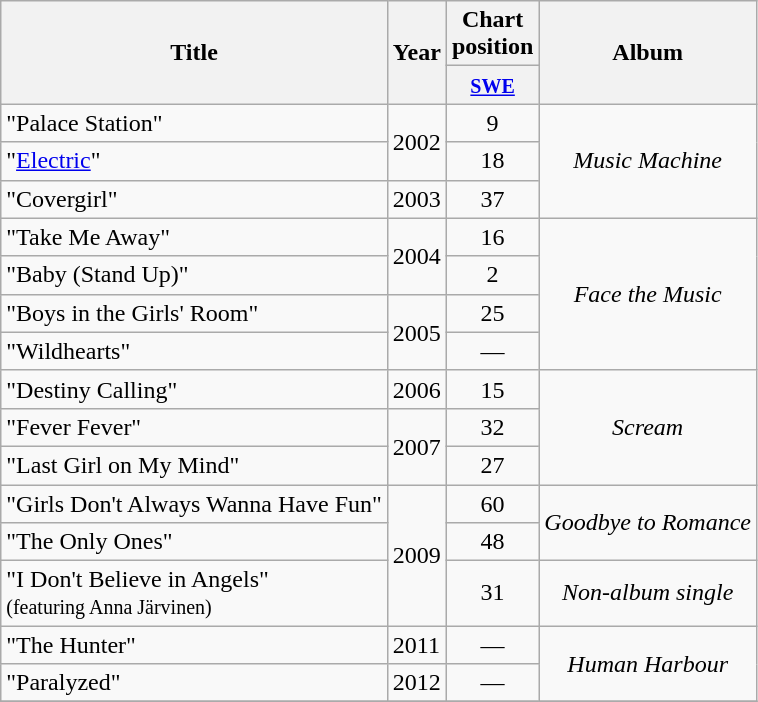<table class="wikitable">
<tr>
<th rowspan="2">Title</th>
<th rowspan="2">Year</th>
<th colspan="1">Chart <br>position</th>
<th rowspan="2">Album</th>
</tr>
<tr>
<th width="45"><small><a href='#'>SWE</a><br></small></th>
</tr>
<tr>
<td>"Palace Station"</td>
<td rowspan="2">2002</td>
<td align="center">9</td>
<td align="center" rowspan="3"><em>Music Machine</em></td>
</tr>
<tr>
<td>"<a href='#'>Electric</a>"</td>
<td align="center">18</td>
</tr>
<tr>
<td>"Covergirl"</td>
<td>2003</td>
<td align="center">37</td>
</tr>
<tr>
<td>"Take Me Away"</td>
<td rowspan="2">2004</td>
<td align="center">16</td>
<td align="center" rowspan="4"><em>Face the Music</em></td>
</tr>
<tr>
<td>"Baby (Stand Up)"</td>
<td align="center">2</td>
</tr>
<tr>
<td>"Boys in the Girls' Room"</td>
<td rowspan="2">2005</td>
<td align="center">25</td>
</tr>
<tr>
<td>"Wildhearts"</td>
<td align="center">—</td>
</tr>
<tr>
<td>"Destiny Calling"</td>
<td>2006</td>
<td align="center">15</td>
<td align="center" rowspan="3"><em>Scream</em></td>
</tr>
<tr>
<td>"Fever Fever"</td>
<td rowspan="2">2007</td>
<td align="center">32</td>
</tr>
<tr>
<td>"Last Girl on My Mind"</td>
<td align="center">27</td>
</tr>
<tr>
<td>"Girls Don't Always Wanna Have Fun"</td>
<td rowspan="3">2009</td>
<td align="center">60</td>
<td align="center" rowspan="2"><em>Goodbye to Romance</em></td>
</tr>
<tr>
<td>"The Only Ones"</td>
<td align="center">48</td>
</tr>
<tr>
<td>"I Don't Believe in Angels" <br><small>(featuring Anna Järvinen)</small></td>
<td align="center">31</td>
<td align="center"><em>Non-album single</em></td>
</tr>
<tr>
<td>"The Hunter"</td>
<td rowspan="1">2011</td>
<td align="center">—</td>
<td align="center" rowspan="2"><em>Human Harbour</em></td>
</tr>
<tr>
<td>"Paralyzed"</td>
<td rowspan="1">2012</td>
<td align="center">—</td>
</tr>
<tr>
</tr>
</table>
